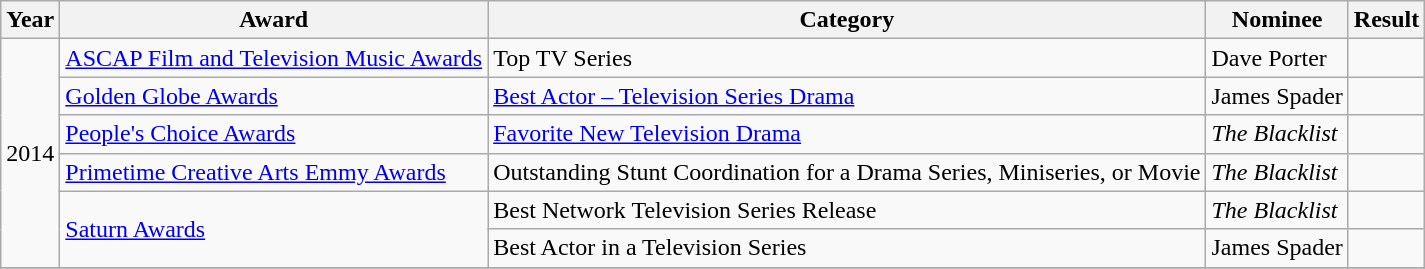<table class="wikitable sortable">
<tr>
<th>Year</th>
<th>Award</th>
<th>Category</th>
<th>Nominee</th>
<th>Result</th>
</tr>
<tr>
<td rowspan="6">2014</td>
<td><a href='#'>ASCAP Film and Television Music Awards</a></td>
<td>Top TV Series</td>
<td>Dave Porter</td>
<td></td>
</tr>
<tr>
<td><a href='#'>Golden Globe Awards</a></td>
<td><a href='#'>Best Actor – Television Series Drama</a></td>
<td>James Spader</td>
<td></td>
</tr>
<tr>
<td><a href='#'>People's Choice Awards</a></td>
<td><a href='#'>Favorite New Television Drama</a></td>
<td><em>The Blacklist</em></td>
<td></td>
</tr>
<tr>
<td><a href='#'>Primetime Creative Arts Emmy Awards</a></td>
<td>Outstanding Stunt Coordination for a Drama Series, Miniseries, or Movie</td>
<td><em>The Blacklist</em></td>
<td></td>
</tr>
<tr>
<td rowspan="2"><a href='#'>Saturn Awards</a></td>
<td>Best Network Television Series Release</td>
<td><em>The Blacklist</em></td>
<td></td>
</tr>
<tr>
<td>Best Actor in a Television Series</td>
<td>James Spader</td>
<td></td>
</tr>
<tr>
</tr>
</table>
